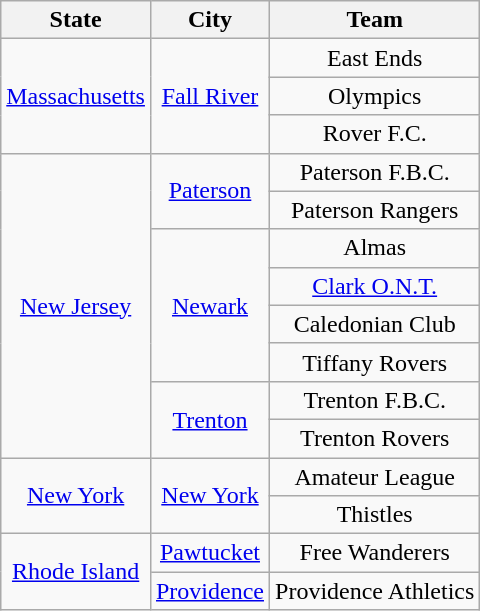<table class= "wikitable sortable" style="text-align:center">
<tr>
<th>State</th>
<th>City</th>
<th>Team</th>
</tr>
<tr>
<td rowspan=3><a href='#'>Massachusetts</a></td>
<td rowspan=3><a href='#'>Fall River</a></td>
<td>East Ends</td>
</tr>
<tr>
<td>Olympics</td>
</tr>
<tr>
<td>Rover F.C.</td>
</tr>
<tr>
<td rowspan=8><a href='#'>New Jersey</a></td>
<td rowspan=2><a href='#'>Paterson</a></td>
<td>Paterson F.B.C.</td>
</tr>
<tr>
<td>Paterson Rangers</td>
</tr>
<tr>
<td rowspan=4><a href='#'>Newark</a></td>
<td>Almas</td>
</tr>
<tr>
<td><a href='#'>Clark O.N.T.</a></td>
</tr>
<tr>
<td>Caledonian Club</td>
</tr>
<tr>
<td>Tiffany Rovers</td>
</tr>
<tr>
<td rowspan=2><a href='#'>Trenton</a></td>
<td>Trenton F.B.C.</td>
</tr>
<tr>
<td>Trenton Rovers</td>
</tr>
<tr>
<td rowspan=2><a href='#'>New York</a></td>
<td rowspan=2><a href='#'>New York</a></td>
<td>Amateur League</td>
</tr>
<tr>
<td>Thistles</td>
</tr>
<tr>
<td rowspan=2><a href='#'>Rhode Island</a></td>
<td><a href='#'>Pawtucket</a></td>
<td>Free Wanderers</td>
</tr>
<tr>
<td><a href='#'>Providence</a></td>
<td>Providence Athletics</td>
</tr>
</table>
